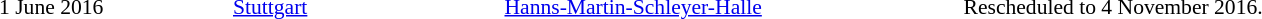<table cellpadding="2" style="border: 0px solid darkgray; font-size:90%">
<tr>
<th width="150"></th>
<th width="175"></th>
<th width="300"></th>
<th width="350"></th>
</tr>
<tr border="0">
<td>1 June 2016</td>
<td><a href='#'>Stuttgart</a></td>
<td><a href='#'>Hanns-Martin-Schleyer-Halle</a></td>
<td>Rescheduled to 4 November 2016.</td>
</tr>
<tr>
</tr>
</table>
